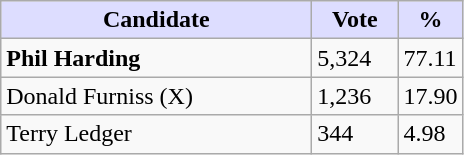<table class="wikitable">
<tr>
<th style="background:#ddf; width:200px;">Candidate</th>
<th style="background:#ddf; width:50px;">Vote</th>
<th style="background:#ddf; width:30px;">%</th>
</tr>
<tr>
<td><strong>Phil Harding</strong></td>
<td>5,324</td>
<td>77.11</td>
</tr>
<tr>
<td>Donald Furniss (X)</td>
<td>1,236</td>
<td>17.90</td>
</tr>
<tr>
<td>Terry Ledger</td>
<td>344</td>
<td>4.98</td>
</tr>
</table>
